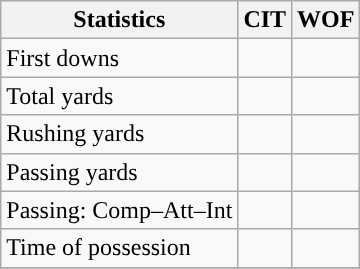<table class="wikitable" style="float: left;">
<tr>
<th>Statistics</th>
<th>CIT</th>
<th>WOF</th>
</tr>
<tr>
<td>First downs</td>
<td></td>
<td></td>
</tr>
<tr>
<td>Total yards</td>
<td></td>
<td></td>
</tr>
<tr>
<td>Rushing yards</td>
<td></td>
<td></td>
</tr>
<tr>
<td>Passing yards</td>
<td></td>
<td></td>
</tr>
<tr>
<td>Passing: Comp–Att–Int</td>
<td></td>
<td></td>
</tr>
<tr>
<td>Time of possession</td>
<td></td>
<td></td>
</tr>
<tr>
</tr>
</table>
